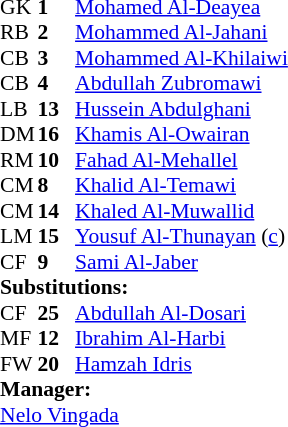<table style="font-size: 90%" cellspacing="0" cellpadding="0"  align="center">
<tr>
<th width="25"></th>
<th width="25"></th>
</tr>
<tr>
<td>GK</td>
<td><strong>1</strong></td>
<td><a href='#'>Mohamed Al-Deayea</a></td>
</tr>
<tr>
<td>RB</td>
<td><strong>2</strong></td>
<td><a href='#'>Mohammed Al-Jahani</a></td>
</tr>
<tr>
<td>CB</td>
<td><strong>3</strong></td>
<td><a href='#'>Mohammed Al-Khilaiwi</a></td>
<td></td>
<td></td>
</tr>
<tr>
<td>CB</td>
<td><strong>4</strong></td>
<td><a href='#'>Abdullah Zubromawi</a></td>
</tr>
<tr>
<td>LB</td>
<td><strong>13</strong></td>
<td><a href='#'>Hussein Abdulghani</a></td>
<td></td>
</tr>
<tr>
<td>DM</td>
<td><strong>16</strong></td>
<td><a href='#'>Khamis Al-Owairan</a></td>
</tr>
<tr>
<td>RM</td>
<td><strong>10</strong></td>
<td><a href='#'>Fahad Al-Mehallel</a></td>
<td></td>
<td></td>
</tr>
<tr>
<td>CM</td>
<td><strong>8</strong></td>
<td><a href='#'>Khalid Al-Temawi</a></td>
</tr>
<tr>
<td>CM</td>
<td><strong>14</strong></td>
<td><a href='#'>Khaled Al-Muwallid</a></td>
</tr>
<tr>
<td>LM</td>
<td><strong>15</strong></td>
<td><a href='#'>Yousuf Al-Thunayan</a> (<a href='#'>c</a>)</td>
</tr>
<tr>
<td>CF</td>
<td><strong>9</strong></td>
<td><a href='#'>Sami Al-Jaber</a></td>
<td></td>
<td></td>
</tr>
<tr>
<td colspan=3><strong>Substitutions:</strong></td>
</tr>
<tr>
<td>CF</td>
<td><strong>25</strong></td>
<td><a href='#'>Abdullah Al-Dosari</a></td>
<td></td>
<td></td>
</tr>
<tr>
<td>MF</td>
<td><strong>12</strong></td>
<td><a href='#'>Ibrahim Al-Harbi</a></td>
<td></td>
<td></td>
</tr>
<tr>
<td>FW</td>
<td><strong>20</strong></td>
<td><a href='#'>Hamzah Idris</a></td>
<td></td>
<td></td>
</tr>
<tr>
<td colspan=5><strong>Manager:</strong></td>
</tr>
<tr>
<td colspan=5> <a href='#'>Nelo Vingada</a></td>
</tr>
</table>
